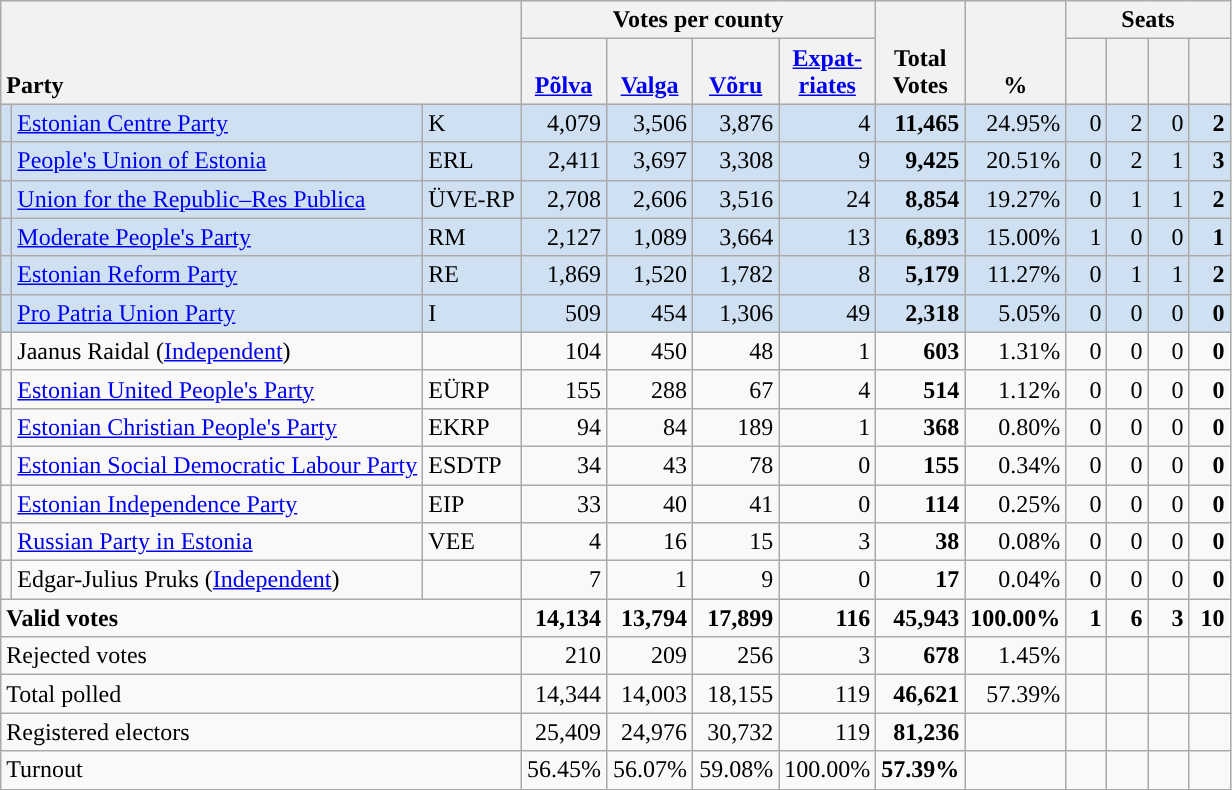<table class="wikitable" border="1" style="text-align:right;">
<tr>
<th style="text-align:left;" valign=bottom rowspan=2 colspan=3>Party</th>
<th colspan=4>Votes per county</th>
<th align=center valign=bottom rowspan=2 width="50">Total Votes</th>
<th align=center valign=bottom rowspan=2 width="50">%</th>
<th colspan=4>Seats</th>
</tr>
<tr>
<th align=center valign=bottom width="50"><a href='#'>Põlva</a></th>
<th align=center valign=bottom width="50"><a href='#'>Valga</a></th>
<th align=center valign=bottom width="50"><a href='#'>Võru</a></th>
<th align=center valign=bottom width="50"><a href='#'>Expat- riates</a></th>
<th align=center valign=bottom width="20"><small></small></th>
<th align=center valign=bottom width="20"><small></small></th>
<th align=center valign=bottom width="20"><small></small></th>
<th align=center valign=bottom width="20"><small></small></th>
</tr>
<tr style="background:#CEE0F2;">
<td style="background:"></td>
<td align=left><a href='#'>Estonian Centre Party</a></td>
<td align=left>K</td>
<td>4,079</td>
<td>3,506</td>
<td>3,876</td>
<td>4</td>
<td><strong>11,465</strong></td>
<td>24.95%</td>
<td>0</td>
<td>2</td>
<td>0</td>
<td><strong>2</strong></td>
</tr>
<tr style="background:#CEE0F2;">
<td style="background:"></td>
<td align=left><a href='#'>People's Union of Estonia</a></td>
<td align=left>ERL</td>
<td>2,411</td>
<td>3,697</td>
<td>3,308</td>
<td>9</td>
<td><strong>9,425</strong></td>
<td>20.51%</td>
<td>0</td>
<td>2</td>
<td>1</td>
<td><strong>3</strong></td>
</tr>
<tr style="background:#CEE0F2;">
<td style="background:"></td>
<td align=left><a href='#'>Union for the Republic–Res Publica</a></td>
<td align=left>ÜVE-RP</td>
<td>2,708</td>
<td>2,606</td>
<td>3,516</td>
<td>24</td>
<td><strong>8,854</strong></td>
<td>19.27%</td>
<td>0</td>
<td>1</td>
<td>1</td>
<td><strong>2</strong></td>
</tr>
<tr style="background:#CEE0F2;">
<td style="background:"></td>
<td align=left><a href='#'>Moderate People's Party</a></td>
<td align=left>RM</td>
<td>2,127</td>
<td>1,089</td>
<td>3,664</td>
<td>13</td>
<td><strong>6,893</strong></td>
<td>15.00%</td>
<td>1</td>
<td>0</td>
<td>0</td>
<td><strong>1</strong></td>
</tr>
<tr style="background:#CEE0F2;">
<td style="background:"></td>
<td align=left><a href='#'>Estonian Reform Party</a></td>
<td align=left>RE</td>
<td>1,869</td>
<td>1,520</td>
<td>1,782</td>
<td>8</td>
<td><strong>5,179</strong></td>
<td>11.27%</td>
<td>0</td>
<td>1</td>
<td>1</td>
<td><strong>2</strong></td>
</tr>
<tr style="background:#CEE0F2;">
<td style="background:"></td>
<td align=left><a href='#'>Pro Patria Union Party</a></td>
<td align=left>I</td>
<td>509</td>
<td>454</td>
<td>1,306</td>
<td>49</td>
<td><strong>2,318</strong></td>
<td>5.05%</td>
<td>0</td>
<td>0</td>
<td>0</td>
<td><strong>0</strong></td>
</tr>
<tr>
<td style="background:"></td>
<td align=left>Jaanus Raidal (<a href='#'>Independent</a>)</td>
<td></td>
<td>104</td>
<td>450</td>
<td>48</td>
<td>1</td>
<td><strong>603</strong></td>
<td>1.31%</td>
<td>0</td>
<td>0</td>
<td>0</td>
<td><strong>0</strong></td>
</tr>
<tr>
<td style="background:"></td>
<td align=left><a href='#'>Estonian United People's Party</a></td>
<td align=left>EÜRP</td>
<td>155</td>
<td>288</td>
<td>67</td>
<td>4</td>
<td><strong>514</strong></td>
<td>1.12%</td>
<td>0</td>
<td>0</td>
<td>0</td>
<td><strong>0</strong></td>
</tr>
<tr>
<td style="background:"></td>
<td align=left><a href='#'>Estonian Christian People's Party</a></td>
<td align=left>EKRP</td>
<td>94</td>
<td>84</td>
<td>189</td>
<td>1</td>
<td><strong>368</strong></td>
<td>0.80%</td>
<td>0</td>
<td>0</td>
<td>0</td>
<td><strong>0</strong></td>
</tr>
<tr>
<td style="background:"></td>
<td align=left><a href='#'>Estonian Social Democratic Labour Party</a></td>
<td align=left>ESDTP</td>
<td>34</td>
<td>43</td>
<td>78</td>
<td>0</td>
<td><strong>155</strong></td>
<td>0.34%</td>
<td>0</td>
<td>0</td>
<td>0</td>
<td><strong>0</strong></td>
</tr>
<tr>
<td style="background:"></td>
<td align=left><a href='#'>Estonian Independence Party</a></td>
<td align=left>EIP</td>
<td>33</td>
<td>40</td>
<td>41</td>
<td>0</td>
<td><strong>114</strong></td>
<td>0.25%</td>
<td>0</td>
<td>0</td>
<td>0</td>
<td><strong>0</strong></td>
</tr>
<tr>
<td></td>
<td align=left><a href='#'>Russian Party in Estonia</a></td>
<td align=left>VEE</td>
<td>4</td>
<td>16</td>
<td>15</td>
<td>3</td>
<td><strong>38</strong></td>
<td>0.08%</td>
<td>0</td>
<td>0</td>
<td>0</td>
<td><strong>0</strong></td>
</tr>
<tr>
<td style="background:"></td>
<td align=left>Edgar-Julius Pruks (<a href='#'>Independent</a>)</td>
<td></td>
<td>7</td>
<td>1</td>
<td>9</td>
<td>0</td>
<td><strong>17</strong></td>
<td>0.04%</td>
<td>0</td>
<td>0</td>
<td>0</td>
<td><strong>0</strong></td>
</tr>
<tr style="font-weight:bold">
<td align=left colspan=3>Valid votes</td>
<td>14,134</td>
<td>13,794</td>
<td>17,899</td>
<td>116</td>
<td>45,943</td>
<td>100.00%</td>
<td>1</td>
<td>6</td>
<td>3</td>
<td>10</td>
</tr>
<tr>
<td align=left colspan=3>Rejected votes</td>
<td>210</td>
<td>209</td>
<td>256</td>
<td>3</td>
<td><strong>678</strong></td>
<td>1.45%</td>
<td></td>
<td></td>
<td></td>
<td></td>
</tr>
<tr>
<td align=left colspan=3>Total polled</td>
<td>14,344</td>
<td>14,003</td>
<td>18,155</td>
<td>119</td>
<td><strong>46,621</strong></td>
<td>57.39%</td>
<td></td>
<td></td>
<td></td>
<td></td>
</tr>
<tr>
<td align=left colspan=3>Registered electors</td>
<td>25,409</td>
<td>24,976</td>
<td>30,732</td>
<td>119</td>
<td><strong>81,236</strong></td>
<td></td>
<td></td>
<td></td>
<td></td>
<td></td>
</tr>
<tr>
<td align=left colspan=3>Turnout</td>
<td>56.45%</td>
<td>56.07%</td>
<td>59.08%</td>
<td>100.00%</td>
<td><strong>57.39%</strong></td>
<td></td>
<td></td>
<td></td>
<td></td>
<td></td>
</tr>
</table>
